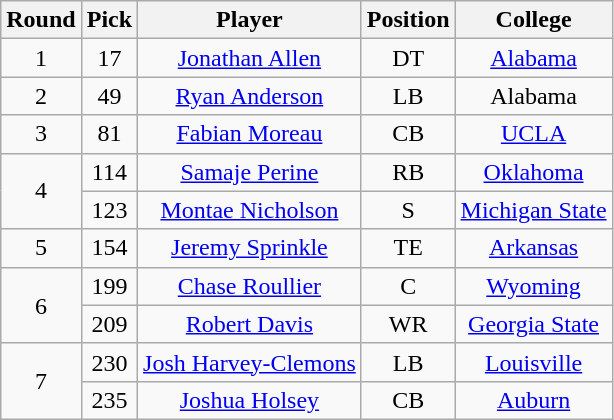<table class="wikitable sortable sortable"  style="text-align:center;">
<tr>
<th>Round</th>
<th>Pick</th>
<th>Player</th>
<th>Position</th>
<th>College</th>
</tr>
<tr>
<td>1</td>
<td>17</td>
<td><a href='#'>Jonathan Allen</a></td>
<td>DT</td>
<td><a href='#'>Alabama</a></td>
</tr>
<tr>
<td>2</td>
<td>49</td>
<td><a href='#'>Ryan Anderson</a></td>
<td>LB</td>
<td>Alabama</td>
</tr>
<tr>
<td>3</td>
<td>81</td>
<td><a href='#'>Fabian Moreau</a></td>
<td>CB</td>
<td><a href='#'>UCLA</a></td>
</tr>
<tr>
<td rowspan="2">4</td>
<td>114</td>
<td><a href='#'>Samaje Perine</a></td>
<td>RB</td>
<td><a href='#'>Oklahoma</a></td>
</tr>
<tr>
<td>123</td>
<td><a href='#'>Montae Nicholson</a></td>
<td>S</td>
<td><a href='#'>Michigan State</a></td>
</tr>
<tr>
<td>5</td>
<td>154</td>
<td><a href='#'>Jeremy Sprinkle</a></td>
<td>TE</td>
<td><a href='#'>Arkansas</a></td>
</tr>
<tr>
<td rowspan="2">6</td>
<td>199</td>
<td><a href='#'>Chase Roullier</a></td>
<td>C</td>
<td><a href='#'>Wyoming</a></td>
</tr>
<tr>
<td>209</td>
<td><a href='#'>Robert Davis</a></td>
<td>WR</td>
<td><a href='#'>Georgia State</a></td>
</tr>
<tr>
<td rowspan="2">7</td>
<td>230</td>
<td><a href='#'>Josh Harvey-Clemons</a></td>
<td>LB</td>
<td><a href='#'>Louisville</a></td>
</tr>
<tr>
<td>235</td>
<td><a href='#'>Joshua Holsey</a></td>
<td>CB</td>
<td><a href='#'>Auburn</a></td>
</tr>
</table>
